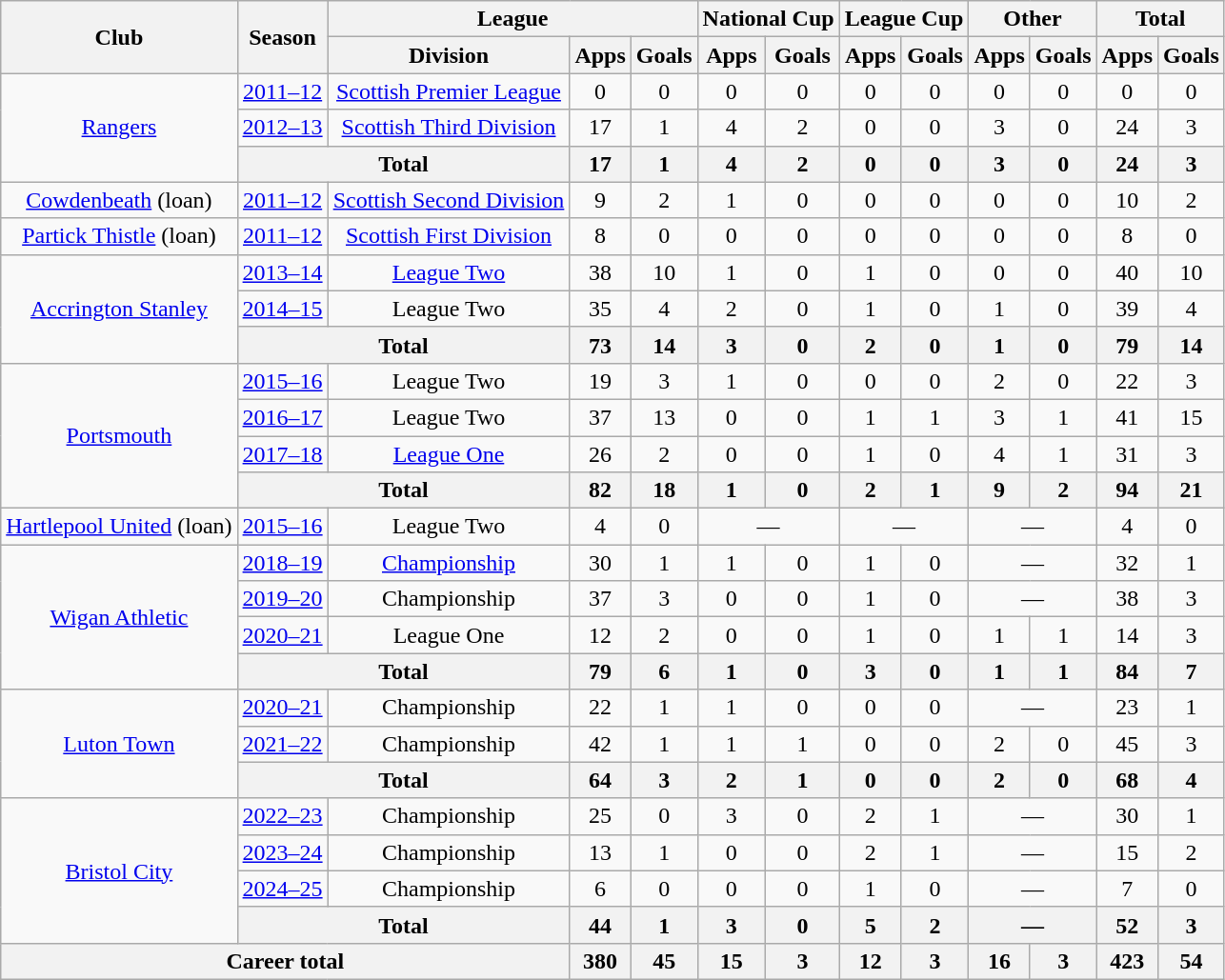<table class=wikitable style=text-align:center>
<tr>
<th rowspan=2>Club</th>
<th rowspan=2>Season</th>
<th colspan=3>League</th>
<th colspan=2>National Cup</th>
<th colspan=2>League Cup</th>
<th colspan=2>Other</th>
<th colspan=2>Total</th>
</tr>
<tr>
<th>Division</th>
<th>Apps</th>
<th>Goals</th>
<th>Apps</th>
<th>Goals</th>
<th>Apps</th>
<th>Goals</th>
<th>Apps</th>
<th>Goals</th>
<th>Apps</th>
<th>Goals</th>
</tr>
<tr>
<td rowspan="3"><a href='#'>Rangers</a></td>
<td><a href='#'>2011–12</a></td>
<td><a href='#'>Scottish Premier League</a></td>
<td>0</td>
<td>0</td>
<td>0</td>
<td>0</td>
<td>0</td>
<td>0</td>
<td>0</td>
<td>0</td>
<td>0</td>
<td>0</td>
</tr>
<tr>
<td><a href='#'>2012–13</a></td>
<td><a href='#'>Scottish Third Division</a></td>
<td>17</td>
<td>1</td>
<td>4</td>
<td>2</td>
<td>0</td>
<td>0</td>
<td>3</td>
<td>0</td>
<td>24</td>
<td>3</td>
</tr>
<tr>
<th colspan=2>Total</th>
<th>17</th>
<th>1</th>
<th>4</th>
<th>2</th>
<th>0</th>
<th>0</th>
<th>3</th>
<th>0</th>
<th>24</th>
<th>3</th>
</tr>
<tr>
<td><a href='#'>Cowdenbeath</a> (loan)</td>
<td><a href='#'>2011–12</a></td>
<td><a href='#'>Scottish Second Division</a></td>
<td>9</td>
<td>2</td>
<td>1</td>
<td>0</td>
<td>0</td>
<td>0</td>
<td>0</td>
<td>0</td>
<td>10</td>
<td>2</td>
</tr>
<tr>
<td><a href='#'>Partick Thistle</a> (loan)</td>
<td><a href='#'>2011–12</a></td>
<td><a href='#'>Scottish First Division</a></td>
<td>8</td>
<td>0</td>
<td>0</td>
<td>0</td>
<td>0</td>
<td>0</td>
<td>0</td>
<td>0</td>
<td>8</td>
<td>0</td>
</tr>
<tr>
<td rowspan=3><a href='#'>Accrington Stanley</a></td>
<td><a href='#'>2013–14</a></td>
<td><a href='#'>League Two</a></td>
<td>38</td>
<td>10</td>
<td>1</td>
<td>0</td>
<td>1</td>
<td>0</td>
<td>0</td>
<td>0</td>
<td>40</td>
<td>10</td>
</tr>
<tr>
<td><a href='#'>2014–15</a></td>
<td>League Two</td>
<td>35</td>
<td>4</td>
<td>2</td>
<td>0</td>
<td>1</td>
<td>0</td>
<td>1</td>
<td>0</td>
<td>39</td>
<td>4</td>
</tr>
<tr>
<th colspan=2>Total</th>
<th>73</th>
<th>14</th>
<th>3</th>
<th>0</th>
<th>2</th>
<th>0</th>
<th>1</th>
<th>0</th>
<th>79</th>
<th>14</th>
</tr>
<tr>
<td rowspan=4><a href='#'>Portsmouth</a></td>
<td><a href='#'>2015–16</a></td>
<td>League Two</td>
<td>19</td>
<td>3</td>
<td>1</td>
<td>0</td>
<td>0</td>
<td>0</td>
<td>2</td>
<td>0</td>
<td>22</td>
<td>3</td>
</tr>
<tr>
<td><a href='#'>2016–17</a></td>
<td>League Two</td>
<td>37</td>
<td>13</td>
<td>0</td>
<td>0</td>
<td>1</td>
<td>1</td>
<td>3</td>
<td>1</td>
<td>41</td>
<td>15</td>
</tr>
<tr>
<td><a href='#'>2017–18</a></td>
<td><a href='#'>League One</a></td>
<td>26</td>
<td>2</td>
<td>0</td>
<td>0</td>
<td>1</td>
<td>0</td>
<td>4</td>
<td>1</td>
<td>31</td>
<td>3</td>
</tr>
<tr>
<th colspan=2>Total</th>
<th>82</th>
<th>18</th>
<th>1</th>
<th>0</th>
<th>2</th>
<th>1</th>
<th>9</th>
<th>2</th>
<th>94</th>
<th>21</th>
</tr>
<tr>
<td style="vertical-align:center;"><a href='#'>Hartlepool United</a> (loan)</td>
<td><a href='#'>2015–16</a></td>
<td>League Two</td>
<td>4</td>
<td>0</td>
<td colspan=2>—</td>
<td colspan=2>—</td>
<td colspan=2>—</td>
<td>4</td>
<td>0</td>
</tr>
<tr>
<td rowspan=4><a href='#'>Wigan Athletic</a></td>
<td><a href='#'>2018–19</a></td>
<td><a href='#'>Championship</a></td>
<td>30</td>
<td>1</td>
<td>1</td>
<td>0</td>
<td>1</td>
<td>0</td>
<td colspan=2>—</td>
<td>32</td>
<td>1</td>
</tr>
<tr>
<td><a href='#'>2019–20</a></td>
<td>Championship</td>
<td>37</td>
<td>3</td>
<td>0</td>
<td>0</td>
<td>1</td>
<td>0</td>
<td colspan=2>—</td>
<td>38</td>
<td>3</td>
</tr>
<tr>
<td><a href='#'>2020–21</a></td>
<td>League One</td>
<td>12</td>
<td>2</td>
<td>0</td>
<td>0</td>
<td>1</td>
<td>0</td>
<td>1</td>
<td>1</td>
<td>14</td>
<td>3</td>
</tr>
<tr>
<th colspan=2>Total</th>
<th>79</th>
<th>6</th>
<th>1</th>
<th>0</th>
<th>3</th>
<th>0</th>
<th>1</th>
<th>1</th>
<th>84</th>
<th>7</th>
</tr>
<tr>
<td rowspan=3><a href='#'>Luton Town</a></td>
<td><a href='#'>2020–21</a></td>
<td>Championship</td>
<td>22</td>
<td>1</td>
<td>1</td>
<td>0</td>
<td>0</td>
<td>0</td>
<td colspan=2>—</td>
<td>23</td>
<td>1</td>
</tr>
<tr>
<td><a href='#'>2021–22</a></td>
<td>Championship</td>
<td>42</td>
<td>1</td>
<td>1</td>
<td>1</td>
<td>0</td>
<td>0</td>
<td>2</td>
<td>0</td>
<td>45</td>
<td>3</td>
</tr>
<tr>
<th colspan=2>Total</th>
<th>64</th>
<th>3</th>
<th>2</th>
<th>1</th>
<th>0</th>
<th>0</th>
<th>2</th>
<th>0</th>
<th>68</th>
<th>4</th>
</tr>
<tr>
<td rowspan=4><a href='#'>Bristol City</a></td>
<td><a href='#'>2022–23</a></td>
<td>Championship</td>
<td>25</td>
<td>0</td>
<td>3</td>
<td>0</td>
<td>2</td>
<td>1</td>
<td colspan=2>—</td>
<td>30</td>
<td>1</td>
</tr>
<tr>
<td><a href='#'>2023–24</a></td>
<td>Championship</td>
<td>13</td>
<td>1</td>
<td>0</td>
<td>0</td>
<td>2</td>
<td>1</td>
<td colspan=2>—</td>
<td>15</td>
<td>2</td>
</tr>
<tr>
<td><a href='#'>2024–25</a></td>
<td>Championship</td>
<td>6</td>
<td>0</td>
<td>0</td>
<td>0</td>
<td>1</td>
<td>0</td>
<td colspan=2>—</td>
<td>7</td>
<td>0</td>
</tr>
<tr>
<th colspan=2>Total</th>
<th>44</th>
<th>1</th>
<th>3</th>
<th>0</th>
<th>5</th>
<th>2</th>
<th colspan=2>—</th>
<th>52</th>
<th>3</th>
</tr>
<tr>
<th colspan=3>Career total</th>
<th>380</th>
<th>45</th>
<th>15</th>
<th>3</th>
<th>12</th>
<th>3</th>
<th>16</th>
<th>3</th>
<th>423</th>
<th>54</th>
</tr>
</table>
